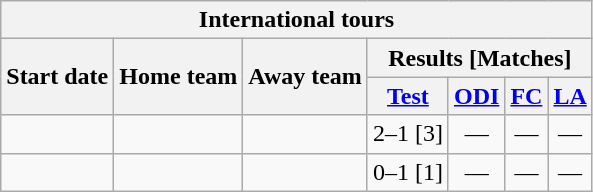<table class="wikitable">
<tr>
<th colspan="7">International tours</th>
</tr>
<tr>
<th rowspan="2">Start date</th>
<th rowspan="2">Home team</th>
<th rowspan="2">Away team</th>
<th colspan="4">Results [Matches]</th>
</tr>
<tr>
<th><a href='#'>Test</a></th>
<th><a href='#'>ODI</a></th>
<th><a href='#'>FC</a></th>
<th><a href='#'>LA</a></th>
</tr>
<tr>
<td><a href='#'></a></td>
<td></td>
<td></td>
<td>2–1 [3]</td>
<td ; style="text-align:center">—</td>
<td ; style="text-align:center">—</td>
<td ; style="text-align:center">—</td>
</tr>
<tr>
<td><a href='#'></a></td>
<td></td>
<td></td>
<td>0–1 [1]</td>
<td ; style="text-align:center">—</td>
<td ; style="text-align:center">—</td>
<td ; style="text-align:center">—</td>
</tr>
</table>
